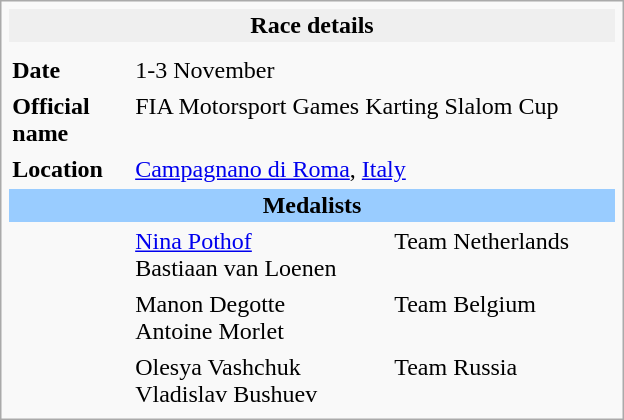<table class="infobox" align="right" cellpadding="2" style="float:right; width: 26em; ">
<tr>
<th colspan="3" bgcolor="#efefef">Race details</th>
</tr>
<tr>
<td colspan="3" style="text-align:center;"></td>
</tr>
<tr>
<td style="width: 20%;"><strong>Date</strong></td>
<td>1-3 November</td>
</tr>
<tr>
<td><strong>Official name</strong></td>
<td colspan=2>FIA Motorsport Games Karting Slalom  Cup</td>
</tr>
<tr>
<td><strong>Location</strong></td>
<td colspan=2><a href='#'>Campagnano di Roma</a>, <a href='#'>Italy</a></td>
</tr>
<tr>
<td colspan=3 style="text-align:center; background-color:#99ccff"><strong>Medalists</strong></td>
</tr>
<tr>
<td></td>
<td> <a href='#'>Nina Pothof</a><br> Bastiaan van Loenen</td>
<td>Team Netherlands</td>
</tr>
<tr>
<td></td>
<td> Manon Degotte<br> Antoine Morlet</td>
<td>Team Belgium</td>
</tr>
<tr>
<td></td>
<td> Olesya Vashchuk<br> Vladislav Bushuev</td>
<td>Team Russia</td>
</tr>
</table>
